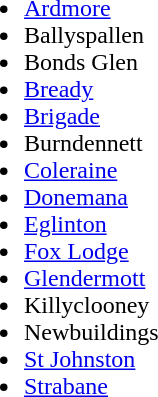<table -table cellpadding="1" cellspacing="3" style="width: 100%; text-align: left; border:0">
<tr>
<td valign="top"><br><ul><li><a href='#'>Ardmore</a></li><li>Ballyspallen</li><li>Bonds Glen</li><li><a href='#'>Bready</a></li><li><a href='#'>Brigade</a></li><li>Burndennett</li><li><a href='#'>Coleraine</a></li><li><a href='#'>Donemana</a></li><li><a href='#'>Eglinton</a></li><li><a href='#'>Fox Lodge</a></li><li><a href='#'>Glendermott</a></li><li>Killyclooney</li><li>Newbuildings</li><li><a href='#'>St Johnston</a></li><li><a href='#'>Strabane</a></li></ul></td>
</tr>
</table>
